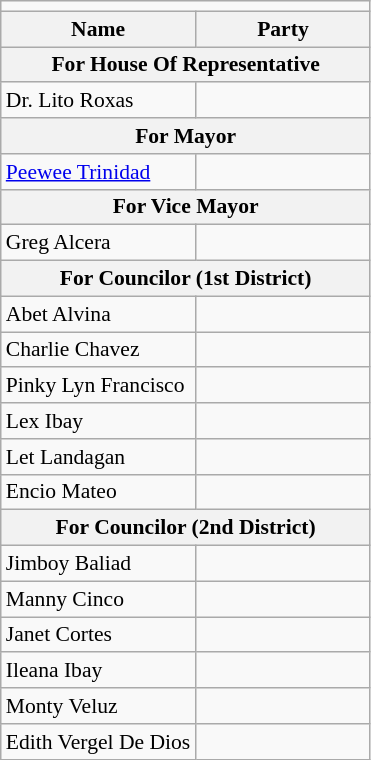<table class=wikitable style="font-size:90%">
<tr>
<td colspan=5 bgcolor=></td>
</tr>
<tr>
<th !width=150px>Name</th>
<th colspan=2 width=110px>Party</th>
</tr>
<tr>
<th colspan="3">For House Of Representative</th>
</tr>
<tr>
<td>Dr. Lito Roxas</td>
<td></td>
</tr>
<tr>
<th colspan="3">For Mayor</th>
</tr>
<tr>
<td><a href='#'>Peewee Trinidad</a></td>
<td></td>
</tr>
<tr>
<th colspan="3">For Vice Mayor</th>
</tr>
<tr>
<td>Greg Alcera</td>
<td></td>
</tr>
<tr>
<th colspan="3">For Councilor (1st District)</th>
</tr>
<tr>
<td>Abet Alvina</td>
<td></td>
</tr>
<tr>
<td>Charlie Chavez</td>
<td></td>
</tr>
<tr>
<td>Pinky Lyn Francisco</td>
<td></td>
</tr>
<tr>
<td>Lex Ibay</td>
<td></td>
</tr>
<tr>
<td>Let Landagan</td>
<td></td>
</tr>
<tr>
<td>Encio Mateo</td>
<td></td>
</tr>
<tr>
<th colspan="3">For Councilor (2nd District)</th>
</tr>
<tr>
<td>Jimboy Baliad</td>
<td></td>
</tr>
<tr>
<td>Manny Cinco</td>
<td></td>
</tr>
<tr>
<td>Janet Cortes</td>
<td></td>
</tr>
<tr>
<td>Ileana Ibay</td>
<td></td>
</tr>
<tr>
<td>Monty Veluz</td>
<td></td>
</tr>
<tr>
<td>Edith Vergel De Dios</td>
<td></td>
</tr>
</table>
